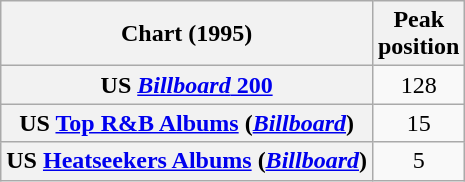<table class="wikitable sortable plainrowheaders" style="text-align:center">
<tr>
<th scope="col">Chart (1995)</th>
<th scope="col">Peak<br>position</th>
</tr>
<tr>
<th scope="row">US <a href='#'><em>Billboard</em> 200</a></th>
<td>128</td>
</tr>
<tr>
<th scope="row">US <a href='#'>Top R&B Albums</a> (<em><a href='#'>Billboard</a></em>)</th>
<td>15</td>
</tr>
<tr>
<th scope="row">US <a href='#'>Heatseekers Albums</a> (<em><a href='#'>Billboard</a></em>)</th>
<td>5</td>
</tr>
</table>
